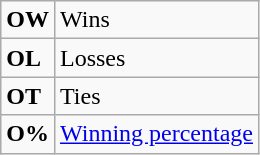<table class="wikitable">
<tr>
<td><strong>OW</strong></td>
<td>Wins</td>
</tr>
<tr>
<td><strong>OL</strong></td>
<td>Losses</td>
</tr>
<tr>
<td><strong>OT</strong></td>
<td>Ties</td>
</tr>
<tr>
<td align="center"><strong>O%</strong></td>
<td><a href='#'>Winning percentage</a></td>
</tr>
</table>
